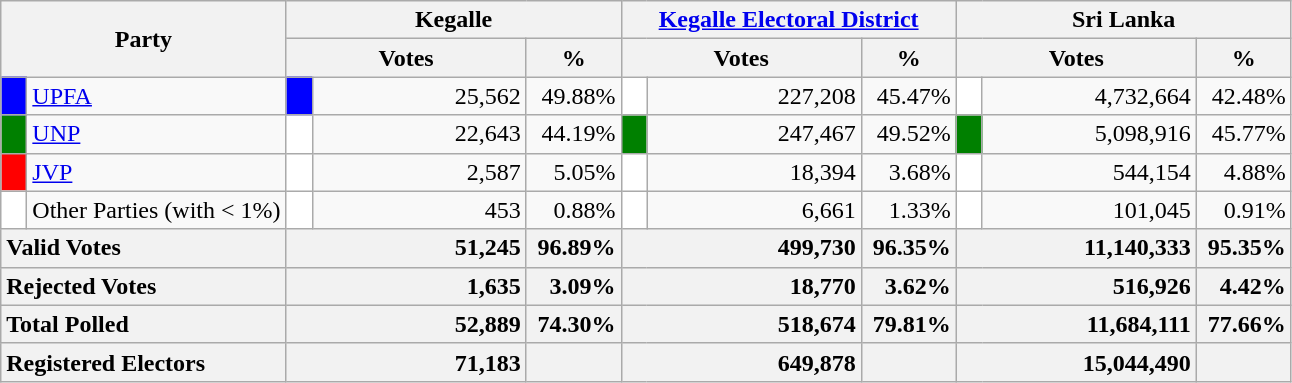<table class="wikitable">
<tr>
<th colspan="2" width="144px"rowspan="2">Party</th>
<th colspan="3" width="216px">Kegalle</th>
<th colspan="3" width="216px"><a href='#'>Kegalle Electoral District</a></th>
<th colspan="3" width="216px">Sri Lanka</th>
</tr>
<tr>
<th colspan="2" width="144px">Votes</th>
<th>%</th>
<th colspan="2" width="144px">Votes</th>
<th>%</th>
<th colspan="2" width="144px">Votes</th>
<th>%</th>
</tr>
<tr>
<td style="background-color:blue;" width="10px"></td>
<td style="text-align:left;"><a href='#'>UPFA</a></td>
<td style="background-color:blue;" width="10px"></td>
<td style="text-align:right;">25,562</td>
<td style="text-align:right;">49.88%</td>
<td style="background-color:white;" width="10px"></td>
<td style="text-align:right;">227,208</td>
<td style="text-align:right;">45.47%</td>
<td style="background-color:white;" width="10px"></td>
<td style="text-align:right;">4,732,664</td>
<td style="text-align:right;">42.48%</td>
</tr>
<tr>
<td style="background-color:green;" width="10px"></td>
<td style="text-align:left;"><a href='#'>UNP</a></td>
<td style="background-color:white;" width="10px"></td>
<td style="text-align:right;">22,643</td>
<td style="text-align:right;">44.19%</td>
<td style="background-color:green;" width="10px"></td>
<td style="text-align:right;">247,467</td>
<td style="text-align:right;">49.52%</td>
<td style="background-color:green;" width="10px"></td>
<td style="text-align:right;">5,098,916</td>
<td style="text-align:right;">45.77%</td>
</tr>
<tr>
<td style="background-color:red;" width="10px"></td>
<td style="text-align:left;"><a href='#'>JVP</a></td>
<td style="background-color:white;" width="10px"></td>
<td style="text-align:right;">2,587</td>
<td style="text-align:right;">5.05%</td>
<td style="background-color:white;" width="10px"></td>
<td style="text-align:right;">18,394</td>
<td style="text-align:right;">3.68%</td>
<td style="background-color:white;" width="10px"></td>
<td style="text-align:right;">544,154</td>
<td style="text-align:right;">4.88%</td>
</tr>
<tr>
<td style="background-color:white;" width="10px"></td>
<td style="text-align:left;">Other Parties (with < 1%)</td>
<td style="background-color:white;" width="10px"></td>
<td style="text-align:right;">453</td>
<td style="text-align:right;">0.88%</td>
<td style="background-color:white;" width="10px"></td>
<td style="text-align:right;">6,661</td>
<td style="text-align:right;">1.33%</td>
<td style="background-color:white;" width="10px"></td>
<td style="text-align:right;">101,045</td>
<td style="text-align:right;">0.91%</td>
</tr>
<tr>
<th colspan="2" width="144px"style="text-align:left;">Valid Votes</th>
<th style="text-align:right;"colspan="2" width="144px">51,245</th>
<th style="text-align:right;">96.89%</th>
<th style="text-align:right;"colspan="2" width="144px">499,730</th>
<th style="text-align:right;">96.35%</th>
<th style="text-align:right;"colspan="2" width="144px">11,140,333</th>
<th style="text-align:right;">95.35%</th>
</tr>
<tr>
<th colspan="2" width="144px"style="text-align:left;">Rejected Votes</th>
<th style="text-align:right;"colspan="2" width="144px">1,635</th>
<th style="text-align:right;">3.09%</th>
<th style="text-align:right;"colspan="2" width="144px">18,770</th>
<th style="text-align:right;">3.62%</th>
<th style="text-align:right;"colspan="2" width="144px">516,926</th>
<th style="text-align:right;">4.42%</th>
</tr>
<tr>
<th colspan="2" width="144px"style="text-align:left;">Total Polled</th>
<th style="text-align:right;"colspan="2" width="144px">52,889</th>
<th style="text-align:right;">74.30%</th>
<th style="text-align:right;"colspan="2" width="144px">518,674</th>
<th style="text-align:right;">79.81%</th>
<th style="text-align:right;"colspan="2" width="144px">11,684,111</th>
<th style="text-align:right;">77.66%</th>
</tr>
<tr>
<th colspan="2" width="144px"style="text-align:left;">Registered Electors</th>
<th style="text-align:right;"colspan="2" width="144px">71,183</th>
<th></th>
<th style="text-align:right;"colspan="2" width="144px">649,878</th>
<th></th>
<th style="text-align:right;"colspan="2" width="144px">15,044,490</th>
<th></th>
</tr>
</table>
